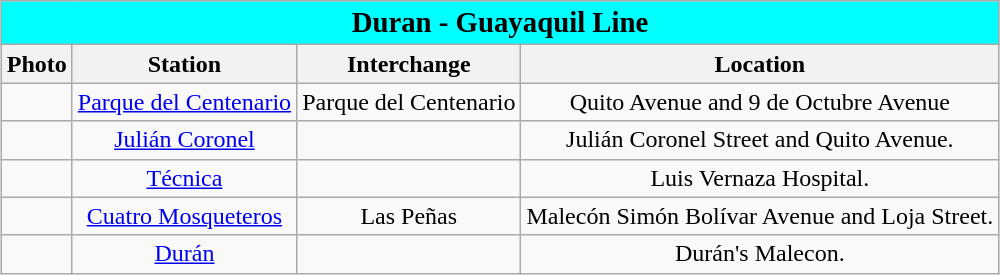<table class="wikitable" style="margin:0 auto;">
<tr>
<td colspan="5" style="color:Black" bgcolor="Aqua" align="center"><big><strong>Duran - Guayaquil Line</strong></big></td>
</tr>
<tr>
<th>Photo</th>
<th>Station</th>
<th>Interchange</th>
<th>Location</th>
</tr>
<tr>
<td align="center"></td>
<td align="center"><a href='#'>Parque del Centenario</a></td>
<td align="center">Parque del Centenario</td>
<td align="center">Quito Avenue and 9 de Octubre Avenue</td>
</tr>
<tr>
<td align="center"></td>
<td align="center"><a href='#'>Julián Coronel</a></td>
<td align="center"></td>
<td align="center">Julián Coronel Street and Quito Avenue.</td>
</tr>
<tr>
<td align="center"></td>
<td align="center"><a href='#'>Técnica</a></td>
<td align="center"></td>
<td align="center">Luis Vernaza Hospital.</td>
</tr>
<tr>
<td align="center"></td>
<td align="center"><a href='#'>Cuatro Mosqueteros</a></td>
<td align="center"> Las Peñas</td>
<td align="center">Malecón Simón Bolívar Avenue and Loja Street.</td>
</tr>
<tr>
<td align="center"></td>
<td align="center"><a href='#'>Durán</a></td>
<td align="center"></td>
<td align="center">Durán's Malecon.</td>
</tr>
</table>
